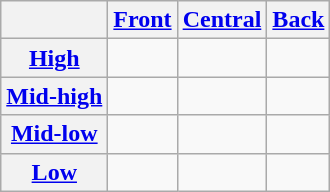<table class="wikitable">
<tr>
<th></th>
<th><a href='#'>Front</a></th>
<th><a href='#'>Central</a></th>
<th><a href='#'>Back</a></th>
</tr>
<tr>
<th><a href='#'>High</a></th>
<td></td>
<td></td>
<td></td>
</tr>
<tr>
<th><a href='#'>Mid-high</a></th>
<td></td>
<td></td>
<td></td>
</tr>
<tr>
<th><a href='#'>Mid-low</a></th>
<td></td>
<td></td>
<td></td>
</tr>
<tr>
<th><a href='#'>Low</a></th>
<td></td>
<td></td>
<td></td>
</tr>
</table>
